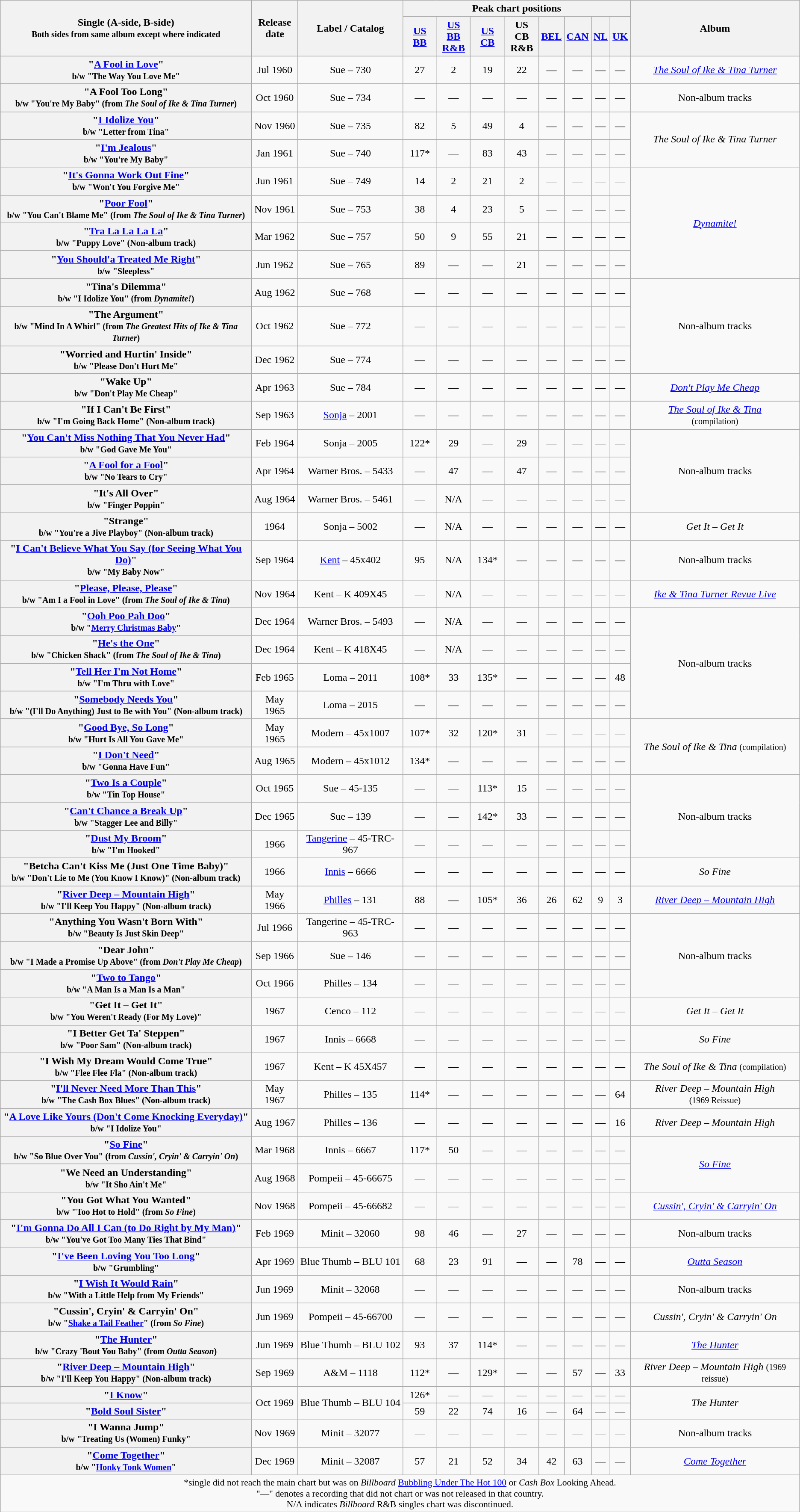<table class="wikitable plainrowheaders" style="text-align:center;">
<tr>
<th scope="col" rowspan="2">Single (A-side, B-side)<br><small>Both sides from same album except where indicated</small></th>
<th scope="col" rowspan="2">Release<br>date</th>
<th scope="col" rowspan="2">Label / Catalog</th>
<th colspan="8" scope="col">Peak chart positions</th>
<th rowspan="2">Album</th>
</tr>
<tr>
<th scope="col"><a href='#'>US BB</a><br></th>
<th scope="col"><a href='#'>US BB<br>R&B</a><br></th>
<th scope="col"><a href='#'>US CB</a><br></th>
<th scope="col">US CB<br>R&B<br></th>
<th scope="col"><a href='#'>BEL</a><br></th>
<th scope="col"><a href='#'>CAN</a><br></th>
<th scope="col"><a href='#'>NL</a><br></th>
<th scope="col"><a href='#'>UK</a><br></th>
</tr>
<tr>
<th scope="row">"<a href='#'>A Fool in Love</a>"<br><small>b/w "The Way You Love Me"</small></th>
<td>Jul 1960</td>
<td>Sue – 730</td>
<td>27</td>
<td>2</td>
<td>19</td>
<td>22</td>
<td>—</td>
<td>—</td>
<td>—</td>
<td>—</td>
<td><em><a href='#'>The Soul of Ike & Tina Turner</a></em></td>
</tr>
<tr>
<th scope="row">"A Fool Too Long"<br><small>b/w "You're My Baby" (from <em>The Soul of Ike & Tina Turner</em>)</small></th>
<td>Oct 1960</td>
<td>Sue – 734</td>
<td>—</td>
<td>—</td>
<td>—</td>
<td>—</td>
<td>—</td>
<td>—</td>
<td>—</td>
<td>—</td>
<td>Non-album tracks</td>
</tr>
<tr>
<th scope="row">"<a href='#'>I Idolize You</a>"<br><small>b/w "Letter from Tina"</small></th>
<td>Nov 1960</td>
<td>Sue – 735</td>
<td>82</td>
<td>5</td>
<td>49</td>
<td>4</td>
<td>—</td>
<td>—</td>
<td>—</td>
<td>—</td>
<td rowspan="2"><em>The Soul of Ike & Tina Turner</em></td>
</tr>
<tr>
<th scope="row">"<a href='#'>I'm Jealous</a>"<br><small>b/w "You're My Baby"</small></th>
<td>Jan 1961</td>
<td>Sue – 740</td>
<td>117*</td>
<td>—</td>
<td>83</td>
<td>43</td>
<td>—</td>
<td>—</td>
<td>—</td>
<td>—</td>
</tr>
<tr>
<th scope="row">"<a href='#'>It's Gonna Work Out Fine</a>"<br><small>b/w "Won't You Forgive Me"</small></th>
<td>Jun 1961</td>
<td>Sue – 749</td>
<td>14</td>
<td>2</td>
<td>21</td>
<td>2</td>
<td>—</td>
<td>—</td>
<td>—</td>
<td>—</td>
<td rowspan="4"><em><a href='#'>Dynamite!</a></em></td>
</tr>
<tr>
<th scope="row">"<a href='#'>Poor Fool</a>"<br><small>b/w "You Can't Blame Me" (from <em>The Soul of Ike & Tina Turner</em>)</small></th>
<td>Nov 1961</td>
<td>Sue – 753</td>
<td>38</td>
<td>4</td>
<td>23</td>
<td>5</td>
<td>—</td>
<td>—</td>
<td>—</td>
<td>—</td>
</tr>
<tr>
<th scope="row">"<a href='#'>Tra La La La La</a>"<br><small>b/w "Puppy Love" (Non-album track)</small></th>
<td>Mar 1962</td>
<td>Sue – 757</td>
<td>50</td>
<td>9</td>
<td>55</td>
<td>21</td>
<td>—</td>
<td>—</td>
<td>—</td>
<td>—</td>
</tr>
<tr>
<th scope="row">"<a href='#'>You Should'a Treated Me Right</a>"<br><small>b/w "Sleepless"</small></th>
<td>Jun 1962</td>
<td>Sue – 765</td>
<td>89</td>
<td>—</td>
<td>—</td>
<td>21</td>
<td>—</td>
<td>—</td>
<td>—</td>
<td>—</td>
</tr>
<tr>
<th scope="row">"Tina's Dilemma"<br><small>b/w "I Idolize You" (from <em>Dynamite!</em>)</small></th>
<td>Aug 1962</td>
<td>Sue – 768</td>
<td>—</td>
<td>—</td>
<td>—</td>
<td>—</td>
<td>—</td>
<td>—</td>
<td>—</td>
<td>—</td>
<td rowspan="3">Non-album tracks</td>
</tr>
<tr>
<th scope="row">"The Argument"<br><small>b/w "Mind In A Whirl" (from <em>The Greatest Hits of Ike & Tina Turner</em>)</small></th>
<td>Oct 1962</td>
<td>Sue – 772</td>
<td>—</td>
<td>—</td>
<td>—</td>
<td>—</td>
<td>—</td>
<td>—</td>
<td>—</td>
<td>—</td>
</tr>
<tr>
<th scope="row">"Worried and Hurtin' Inside"<br><small>b/w "Please Don't Hurt Me"</small></th>
<td>Dec 1962</td>
<td>Sue – 774</td>
<td>—</td>
<td>—</td>
<td>—</td>
<td>—</td>
<td>—</td>
<td>—</td>
<td>—</td>
<td>—</td>
</tr>
<tr>
<th scope="row">"Wake Up"<br><small>b/w "Don't Play Me Cheap"</small></th>
<td>Apr 1963</td>
<td>Sue – 784</td>
<td>—</td>
<td>—</td>
<td>—</td>
<td>—</td>
<td>—</td>
<td>—</td>
<td>—</td>
<td>—</td>
<td><em><a href='#'>Don't Play Me Cheap</a></em></td>
</tr>
<tr>
<th scope="row">"If I Can't Be First"<br><small>b/w "I'm Going Back Home" (Non-album track)</small></th>
<td>Sep 1963</td>
<td><a href='#'>Sonja</a> – 2001</td>
<td>—</td>
<td>—</td>
<td>—</td>
<td>—</td>
<td>—</td>
<td>—</td>
<td>—</td>
<td>—</td>
<td><em><a href='#'>The Soul of Ike & Tina</a></em><br><small>(compilation)</small></td>
</tr>
<tr>
<th scope="row">"<a href='#'>You Can't Miss Nothing That You Never Had</a>"<br><small>b/w "God Gave Me You"</small></th>
<td>Feb 1964</td>
<td>Sonja – 2005</td>
<td>122*</td>
<td>29</td>
<td>—</td>
<td>29</td>
<td>—</td>
<td>—</td>
<td>—</td>
<td>—</td>
<td rowspan="3">Non-album tracks</td>
</tr>
<tr>
<th scope="row">"<a href='#'>A Fool for a Fool</a>"<br><small>b/w "No Tears to Cry"</small></th>
<td>Apr 1964</td>
<td>Warner Bros. – 5433</td>
<td>—</td>
<td>47</td>
<td>—</td>
<td>47</td>
<td>—</td>
<td>—</td>
<td>—</td>
<td>—</td>
</tr>
<tr>
<th scope="row">"It's All Over"<br><small>b/w "Finger Poppin"</small></th>
<td>Aug 1964</td>
<td>Warner Bros. – 5461</td>
<td>—</td>
<td>N/A</td>
<td>—</td>
<td>—</td>
<td>—</td>
<td>—</td>
<td>—</td>
<td>—</td>
</tr>
<tr>
<th scope="row">"Strange"<br><small>b/w "You're a Jive Playboy" (Non-album track)</small></th>
<td>1964</td>
<td>Sonja – 5002</td>
<td>—</td>
<td>N/A</td>
<td>—</td>
<td>—</td>
<td>—</td>
<td>—</td>
<td>—</td>
<td>—</td>
<td><em>Get It – Get It</em></td>
</tr>
<tr>
<th scope="row">"<a href='#'>I Can't Believe What You Say (for Seeing What You Do)</a>"<br><small>b/w "My Baby Now"</small></th>
<td>Sep 1964</td>
<td><a href='#'>Kent</a> – 45x402</td>
<td>95</td>
<td>N/A</td>
<td>134*</td>
<td>—</td>
<td>—</td>
<td>—</td>
<td>—</td>
<td>—</td>
<td>Non-album tracks</td>
</tr>
<tr>
<th scope="row">"<a href='#'>Please, Please, Please</a>"<br><small>b/w "Am I a Fool in Love" (from <em>The Soul of Ike & Tina</em>)</small></th>
<td>Nov 1964</td>
<td>Kent – K 409X45</td>
<td>—</td>
<td>N/A</td>
<td>—</td>
<td>—</td>
<td>—</td>
<td>—</td>
<td>—</td>
<td>—</td>
<td><em><a href='#'>Ike & Tina Turner Revue Live</a></em></td>
</tr>
<tr>
<th scope="row">"<a href='#'>Ooh Poo Pah Doo</a>"<br><small>b/w "<a href='#'>Merry Christmas Baby</a>"</small></th>
<td>Dec 1964</td>
<td>Warner Bros. – 5493</td>
<td>—</td>
<td>N/A</td>
<td>—</td>
<td>—</td>
<td>—</td>
<td>—</td>
<td>—</td>
<td>—</td>
<td rowspan="4">Non-album tracks</td>
</tr>
<tr>
<th scope="row">"<a href='#'>He's the One</a>"<br><small>b/w "Chicken Shack" (from <em>The Soul of Ike & Tina</em>)</small></th>
<td>Dec 1964</td>
<td>Kent – K 418X45</td>
<td>—</td>
<td>N/A</td>
<td>—</td>
<td>—</td>
<td>—</td>
<td>—</td>
<td>—</td>
<td>—</td>
</tr>
<tr>
<th scope="row">"<a href='#'>Tell Her I'm Not Home</a>"<br><small>b/w "I'm Thru with Love"</small></th>
<td>Feb 1965</td>
<td>Loma – 2011</td>
<td>108*</td>
<td>33</td>
<td>135*</td>
<td>—</td>
<td>—</td>
<td>—</td>
<td>—</td>
<td>48</td>
</tr>
<tr>
<th scope="row">"<a href='#'>Somebody Needs You</a>"<br><small>b/w "(I'll Do Anything) Just to Be with You" (Non-album track)</small></th>
<td>May 1965</td>
<td>Loma – 2015</td>
<td>—</td>
<td>—</td>
<td>—</td>
<td>—</td>
<td>—</td>
<td>—</td>
<td>—</td>
<td>—</td>
</tr>
<tr>
<th scope="row">"<a href='#'>Good Bye, So Long</a>"<br><small>b/w "Hurt Is All You Gave Me"</small></th>
<td>May 1965</td>
<td>Modern – 45x1007</td>
<td>107*</td>
<td>32</td>
<td>120*</td>
<td>31</td>
<td>—</td>
<td>—</td>
<td>—</td>
<td>—</td>
<td rowspan="2"><em>The Soul of Ike & Tina</em> <small>(compilation)</small></td>
</tr>
<tr>
<th scope="row">"<a href='#'>I Don't Need</a>"<br><small>b/w "Gonna Have Fun"</small></th>
<td>Aug 1965</td>
<td>Modern – 45x1012</td>
<td>134*</td>
<td>—</td>
<td>—</td>
<td>—</td>
<td>—</td>
<td>—</td>
<td>—</td>
<td>—</td>
</tr>
<tr>
<th scope="row">"<a href='#'>Two Is a Couple</a>"<br><small>b/w "Tin Top House"</small></th>
<td>Oct 1965</td>
<td>Sue – 45-135</td>
<td>—</td>
<td>—</td>
<td>113*</td>
<td>15</td>
<td>—</td>
<td>—</td>
<td>—</td>
<td>—</td>
<td rowspan="3">Non-album tracks</td>
</tr>
<tr>
<th scope="row">"<a href='#'>Can't Chance a Break Up</a>"<br><small>b/w "Stagger Lee and Billy"</small></th>
<td>Dec 1965</td>
<td>Sue – 139</td>
<td>—</td>
<td>—</td>
<td>142*</td>
<td>33</td>
<td>—</td>
<td>—</td>
<td>—</td>
<td>—</td>
</tr>
<tr>
<th scope="row">"<a href='#'>Dust My Broom</a>"<br><small>b/w "I'm Hooked"</small></th>
<td>1966</td>
<td><a href='#'>Tangerine</a> – 45-TRC-967</td>
<td>—</td>
<td>—</td>
<td>—</td>
<td>—</td>
<td>—</td>
<td>—</td>
<td>—</td>
<td>—</td>
</tr>
<tr>
<th scope="row">"Betcha Can't Kiss Me (Just One Time Baby)"<br><small>b/w "Don't Lie to Me (You Know I Know)" (Non-album track)</small></th>
<td>1966</td>
<td><a href='#'>Innis</a> – 6666</td>
<td>—</td>
<td>—</td>
<td>—</td>
<td>—</td>
<td>—</td>
<td>—</td>
<td>—</td>
<td>—</td>
<td><em>So Fine</em></td>
</tr>
<tr>
<th scope="row">"<a href='#'>River Deep – Mountain High</a>"<br><small>b/w "I'll Keep You Happy" (Non-album track)</small></th>
<td>May 1966</td>
<td><a href='#'>Philles</a> – 131</td>
<td>88</td>
<td>—</td>
<td>105*</td>
<td>36</td>
<td>26</td>
<td>62</td>
<td>9</td>
<td>3</td>
<td><em><a href='#'>River Deep – Mountain High</a></em></td>
</tr>
<tr>
<th scope="row">"Anything You Wasn't Born With"<br><small>b/w "Beauty Is Just Skin Deep"</small></th>
<td>Jul 1966</td>
<td>Tangerine – 45-TRC-963</td>
<td>—</td>
<td>—</td>
<td>—</td>
<td>—</td>
<td>—</td>
<td>—</td>
<td>—</td>
<td>—</td>
<td rowspan="3">Non-album tracks</td>
</tr>
<tr>
<th scope="row">"Dear John"<br><small>b/w "I Made a Promise Up Above" (from <em>Don't Play Me Cheap</em>)</small></th>
<td>Sep 1966</td>
<td>Sue – 146</td>
<td>—</td>
<td>—</td>
<td>—</td>
<td>—</td>
<td>—</td>
<td>—</td>
<td>—</td>
<td>—</td>
</tr>
<tr>
<th scope="row">"<a href='#'>Two to Tango</a>"<br><small>b/w "A Man Is a Man Is a Man"</small></th>
<td>Oct 1966</td>
<td>Philles – 134</td>
<td>—</td>
<td>—</td>
<td>—</td>
<td>—</td>
<td>—</td>
<td>—</td>
<td>—</td>
<td>—</td>
</tr>
<tr>
<th scope="row">"Get It – Get It"<br><small>b/w "You Weren't Ready (For My Love)"</small></th>
<td>1967</td>
<td>Cenco – 112</td>
<td>—</td>
<td>—</td>
<td>—</td>
<td>—</td>
<td>—</td>
<td>—</td>
<td>—</td>
<td>—</td>
<td><em>Get It – Get It</em></td>
</tr>
<tr>
<th scope="row">"I Better Get Ta' Steppen"<br><small>b/w "Poor Sam" (Non-album track)</small></th>
<td>1967</td>
<td>Innis – 6668</td>
<td>—</td>
<td>—</td>
<td>—</td>
<td>—</td>
<td>—</td>
<td>—</td>
<td>—</td>
<td>—</td>
<td><em>So Fine</em></td>
</tr>
<tr>
<th scope="row">"I Wish My Dream Would Come True"<br><small>b/w "Flee Flee Fla" (Non-album track)</small></th>
<td>1967</td>
<td>Kent – K 45X457</td>
<td>—</td>
<td>—</td>
<td>—</td>
<td>—</td>
<td>—</td>
<td>—</td>
<td>—</td>
<td>—</td>
<td><em>The Soul of Ike & Tina</em> <small>(compilation)</small></td>
</tr>
<tr>
<th scope="row">"<a href='#'>I'll Never Need More Than This</a>"<br><small>b/w "The Cash Box Blues" (Non-album track)</small></th>
<td>May 1967</td>
<td>Philles –  135</td>
<td>114*</td>
<td>—</td>
<td>—</td>
<td>—</td>
<td>—</td>
<td>—</td>
<td>—</td>
<td>64</td>
<td><em>River Deep – Mountain High</em><br><small>(1969 Reissue)</small></td>
</tr>
<tr>
<th scope="row">"<a href='#'>A Love Like Yours (Don't Come Knocking Everyday)</a>"<br><small>b/w "I Idolize You"</small></th>
<td>Aug 1967</td>
<td>Philles – 136</td>
<td>—</td>
<td>—</td>
<td>—</td>
<td>—</td>
<td>—</td>
<td>—</td>
<td>—</td>
<td>16</td>
<td><em>River Deep – Mountain High</em></td>
</tr>
<tr>
<th scope="row">"<a href='#'>So Fine</a>"<br><small>b/w "So Blue Over You" (from <em>Cussin', Cryin' & Carryin' On</em>)</small></th>
<td>Mar 1968</td>
<td>Innis – 6667</td>
<td>117*</td>
<td>50</td>
<td>—</td>
<td>—</td>
<td>—</td>
<td>—</td>
<td>—</td>
<td>—</td>
<td rowspan="2"><em><a href='#'>So Fine</a></em></td>
</tr>
<tr>
<th scope="row">"We Need an Understanding"<br><small>b/w "It Sho Ain't Me"</small></th>
<td>Aug 1968</td>
<td>Pompeii – 45-66675</td>
<td>—</td>
<td>—</td>
<td>—</td>
<td>—</td>
<td>—</td>
<td>—</td>
<td>—</td>
<td>—</td>
</tr>
<tr>
<th scope="row">"You Got What You Wanted"<br><small>b/w "Too Hot to Hold" (from <em>So Fine</em>)</small></th>
<td>Nov 1968</td>
<td>Pompeii – 45-66682</td>
<td>—</td>
<td>—</td>
<td>—</td>
<td>—</td>
<td>—</td>
<td>—</td>
<td>—</td>
<td>—</td>
<td><em><a href='#'>Cussin', Cryin' & Carryin' On</a></em></td>
</tr>
<tr>
<th scope="row">"<a href='#'>I'm Gonna Do All I Can (to Do Right by My Man)</a>"<br><small>b/w "You've Got Too Many Ties That Bind"</small></th>
<td>Feb 1969</td>
<td>Minit – 32060</td>
<td>98</td>
<td>46</td>
<td>—</td>
<td>27</td>
<td>—</td>
<td>—</td>
<td>—</td>
<td>—</td>
<td>Non-album tracks</td>
</tr>
<tr>
<th scope="row">"<a href='#'>I've Been Loving You Too Long</a>"<br><small>b/w "Grumbling"</small></th>
<td>Apr 1969</td>
<td>Blue Thumb – BLU 101</td>
<td>68</td>
<td>23</td>
<td>91</td>
<td>—</td>
<td>—</td>
<td>78</td>
<td>—</td>
<td>—</td>
<td><em><a href='#'>Outta Season</a></em></td>
</tr>
<tr>
<th scope="row">"<a href='#'>I Wish It Would Rain</a>"<br><small>b/w "With a Little Help from My Friends"</small></th>
<td>Jun 1969</td>
<td>Minit – 32068</td>
<td>—</td>
<td>—</td>
<td>—</td>
<td>—</td>
<td>—</td>
<td>—</td>
<td>—</td>
<td>—</td>
<td>Non-album tracks</td>
</tr>
<tr>
<th scope="row">"Cussin', Cryin' & Carryin' On"<br><small>b/w "<a href='#'>Shake a Tail Feather</a>" (from <em>So Fine</em>)</small></th>
<td>Jun 1969</td>
<td>Pompeii – 45-66700</td>
<td>—</td>
<td>—</td>
<td>—</td>
<td>—</td>
<td>—</td>
<td>—</td>
<td>—</td>
<td>—</td>
<td><em>Cussin', Cryin' & Carryin' On</em></td>
</tr>
<tr>
<th scope="row">"<a href='#'>The Hunter</a>"<br><small>b/w "Crazy 'Bout You Baby" (from <em>Outta Season</em>)</small></th>
<td>Jun 1969</td>
<td>Blue Thumb – BLU 102</td>
<td>93</td>
<td>37</td>
<td>114*</td>
<td>—</td>
<td>—</td>
<td>—</td>
<td>—</td>
<td>—</td>
<td><em><a href='#'>The Hunter</a></em></td>
</tr>
<tr>
<th scope="row">"<a href='#'>River Deep – Mountain High</a>"<br><small>b/w "I'll Keep You Happy" (Non-album track)</small></th>
<td>Sep 1969</td>
<td>A&M – 1118</td>
<td>112*</td>
<td>—</td>
<td>129*</td>
<td>—</td>
<td>—</td>
<td>57</td>
<td>—</td>
<td>33</td>
<td><em>River Deep – Mountain High</em> <small>(1969 reissue)</small></td>
</tr>
<tr>
<th scope="row">"<a href='#'>I Know</a>"</th>
<td rowspan="2">Oct 1969</td>
<td rowspan="2">Blue Thumb – BLU 104</td>
<td>126*</td>
<td>—</td>
<td>—</td>
<td>—</td>
<td>—</td>
<td>—</td>
<td>—</td>
<td>—</td>
<td rowspan="2"><em>The Hunter</em></td>
</tr>
<tr>
<th scope="row">"<a href='#'>Bold Soul Sister</a>"</th>
<td>59</td>
<td>22</td>
<td>74</td>
<td>16</td>
<td>—</td>
<td>64</td>
<td>—</td>
<td>—</td>
</tr>
<tr>
<th scope="row">"I Wanna Jump"<br><small>b/w "Treating Us (Women) Funky"</small></th>
<td>Nov 1969</td>
<td>Minit – 32077</td>
<td>—</td>
<td>—</td>
<td>—</td>
<td>—</td>
<td>—</td>
<td>—</td>
<td>—</td>
<td>—</td>
<td>Non-album tracks</td>
</tr>
<tr>
<th scope="row">"<a href='#'>Come Together</a>"<br><small>b/w "<a href='#'>Honky Tonk Women</a>"</small></th>
<td>Dec 1969</td>
<td>Minit – 32087</td>
<td>57</td>
<td>21</td>
<td>52</td>
<td>34</td>
<td>42</td>
<td>63</td>
<td>—</td>
<td>—</td>
<td><em><a href='#'>Come Together</a></em></td>
</tr>
<tr>
<td colspan="12" style="text-align:center; font-size:90%;">*single did not reach the main chart but was on <em>Billboard</em> <a href='#'>Bubbling Under The Hot 100</a> or <em>Cash Box</em> Looking Ahead.<br>"—" denotes a recording that did not chart or was not released in that country.<br>N/A indicates <em>Billboard</em> R&B singles chart was discontinued.</td>
</tr>
</table>
